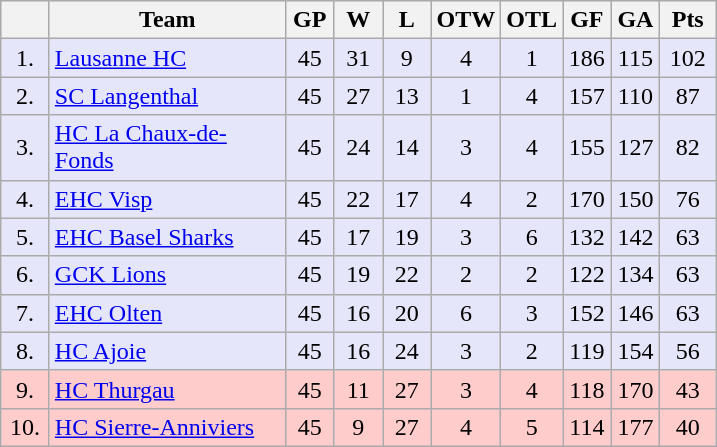<table border="0" cellpadding="1" cellspacing="1" style="text-align: center;" class="wikitable sortable">
<tr style="background:#DDDDFF;">
<th width="25px"></th>
<th width="150px">Team</th>
<th width="25px">GP</th>
<th width="25px">W</th>
<th width="25px">L</th>
<th width="25px">OTW</th>
<th width="25px">OTL</th>
<th width="25px">GF</th>
<th width="25px">GA</th>
<th width="30px">Pts</th>
</tr>
<tr style="background:#e6e6fa;">
<td>1.</td>
<td style="text-align: left;"><a href='#'>Lausanne HC</a></td>
<td>45</td>
<td>31</td>
<td>9</td>
<td>4</td>
<td>1</td>
<td>186</td>
<td>115</td>
<td>102</td>
</tr>
<tr style="background:#e6e6fa;">
<td>2.</td>
<td style="text-align: left;"><a href='#'>SC Langenthal</a></td>
<td>45</td>
<td>27</td>
<td>13</td>
<td>1</td>
<td>4</td>
<td>157</td>
<td>110</td>
<td>87</td>
</tr>
<tr style="background:#e6e6fa;">
<td>3.</td>
<td style="text-align: left;"><a href='#'>HC La Chaux-de-Fonds</a></td>
<td>45</td>
<td>24</td>
<td>14</td>
<td>3</td>
<td>4</td>
<td>155</td>
<td>127</td>
<td>82</td>
</tr>
<tr style="background:#e6e6fa;">
<td>4.</td>
<td style="text-align: left;"><a href='#'>EHC Visp</a></td>
<td>45</td>
<td>22</td>
<td>17</td>
<td>4</td>
<td>2</td>
<td>170</td>
<td>150</td>
<td>76</td>
</tr>
<tr style="background:#e6e6fa;">
<td>5.</td>
<td style="text-align: left;"><a href='#'>EHC Basel Sharks</a></td>
<td>45</td>
<td>17</td>
<td>19</td>
<td>3</td>
<td>6</td>
<td>132</td>
<td>142</td>
<td>63</td>
</tr>
<tr style="background:#e6e6fa;">
<td>6.</td>
<td style="text-align: left;"><a href='#'>GCK Lions</a></td>
<td>45</td>
<td>19</td>
<td>22</td>
<td>2</td>
<td>2</td>
<td>122</td>
<td>134</td>
<td>63</td>
</tr>
<tr style="background:#e6e6fa;">
<td>7.</td>
<td style="text-align: left;"><a href='#'>EHC Olten</a></td>
<td>45</td>
<td>16</td>
<td>20</td>
<td>6</td>
<td>3</td>
<td>152</td>
<td>146</td>
<td>63</td>
</tr>
<tr style="background:#e6e6fa;">
<td>8.</td>
<td style="text-align: left;"><a href='#'>HC Ajoie</a></td>
<td>45</td>
<td>16</td>
<td>24</td>
<td>3</td>
<td>2</td>
<td>119</td>
<td>154</td>
<td>56</td>
</tr>
<tr style="background:#ffcccc;">
<td>9.</td>
<td style="text-align: left;"><a href='#'>HC Thurgau</a></td>
<td>45</td>
<td>11</td>
<td>27</td>
<td>3</td>
<td>4</td>
<td>118</td>
<td>170</td>
<td>43</td>
</tr>
<tr style="background:#ffcccc;">
<td>10.</td>
<td style="text-align: left;"><a href='#'>HC Sierre-Anniviers</a></td>
<td>45</td>
<td>9</td>
<td>27</td>
<td>4</td>
<td>5</td>
<td>114</td>
<td>177</td>
<td>40</td>
</tr>
</table>
